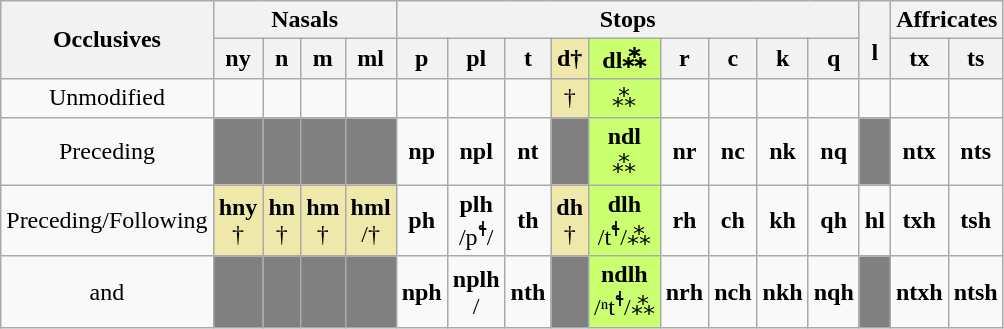<table class="wikitable">
<tr>
<th rowspan="2">Occlusives</th>
<th colspan="4">Nasals</th>
<th colspan="9">Stops</th>
<th rowspan="2"><br>l</th>
<th colspan="2">Affricates</th>
</tr>
<tr>
<th scope="col">ny</th>
<th scope="col">n</th>
<th scope="col">m</th>
<th scope="col">ml</th>
<th scope="col">p</th>
<th scope="col">pl</th>
<th scope="col">t</th>
<th scope="col" style="background:#EEE8AA">d†</th>
<th scope="col" style="background:#CAFF70">dl⁂</th>
<th scope="col">r</th>
<th scope="col">c</th>
<th scope="col">k</th>
<th scope="col">q</th>
<th scope="col">tx</th>
<th scope="col">ts</th>
</tr>
<tr>
<td align=center>Unmodified</td>
<td align=center></td>
<td align=center></td>
<td align=center></td>
<td align=center></td>
<td align=center></td>
<td align=center></td>
<td align=center></td>
<td style="background:#EEE8AA" align=center>†</td>
<td style="background:#CAFF70" align=center>⁂</td>
<td align=center></td>
<td align=center></td>
<td align=center></td>
<td align=center></td>
<td align=center></td>
<td align=center></td>
<td align=center></td>
</tr>
<tr>
<td align=center>Preceding </td>
<td style="background:#808080"> </td>
<td style="background:#808080"> </td>
<td style="background:#808080"> </td>
<td style="background:#808080"> </td>
<td align=center><strong>np</strong> <br> </td>
<td align=center><strong>npl</strong> <br> </td>
<td align=center><strong>nt</strong> <br> </td>
<td style="background:#808080"> </td>
<td style="background:#CAFF70" align=center><strong>ndl</strong> <br> ⁂</td>
<td align=center><strong>nr</strong> <br> </td>
<td align=center><strong>nc</strong> <br> </td>
<td align=center><strong>nk</strong> <br> </td>
<td align=center><strong>nq</strong> <br> </td>
<td style="background:#808080"> </td>
<td align=center><strong>ntx</strong> <br> </td>
<td align=center><strong>nts</strong> <br> </td>
</tr>
<tr>
<td align=center>Preceding/Following </td>
<td style="background:#EEE8AA" align=center><strong>hny</strong> <br> †</td>
<td style="background:#EEE8AA" align=center><strong>hn</strong> <br> †</td>
<td style="background:#EEE8AA" align=center><strong>hm</strong> <br> †</td>
<td style="background:#EEE8AA" align=center><strong>hml</strong> <br>/†</td>
<td align=center><strong>ph</strong> <br> </td>
<td align=center><strong>plh</strong> <br> /p<sup>ɬ</sup>/</td>
<td align=center><strong>th</strong><br> </td>
<td style="background:#EEE8AA" align=center><strong>dh</strong> <br> †</td>
<td style="background:#CAFF70" align=center><strong>dlh</strong> <br> /t<sup>ɬ</sup>/⁂</td>
<td align=center><strong>rh</strong><br> </td>
<td align=center><strong>ch</strong> <br> </td>
<td align=center><strong>kh</strong> <br> </td>
<td align=center><strong>qh</strong> <br> </td>
<td align=center><strong>hl</strong> <br> </td>
<td align=center><strong>txh</strong> <br> </td>
<td align=center><strong>tsh</strong> <br> </td>
</tr>
<tr>
<td align=center> and </td>
<td style="background:#808080"> </td>
<td style="background:#808080"> </td>
<td style="background:#808080"> </td>
<td style="background:#808080"> </td>
<td align=center><strong>nph</strong> <br> </td>
<td align=center><strong>nplh</strong>  <br> /</td>
<td align=center><strong>nth</strong> <br> </td>
<td style="background:#808080"> </td>
<td style="background:#CAFF70" align=center><strong>ndlh</strong> <br> /ⁿt<sup>ɬ</sup>/⁂</td>
<td align=center><strong>nrh</strong> <br> </td>
<td align=center><strong>nch</strong> <br> </td>
<td align=center><strong>nkh</strong> <br> </td>
<td align=center><strong>nqh</strong> <br> </td>
<td style="background:#808080"> </td>
<td align=center><strong>ntxh</strong> <br> </td>
<td align=center><strong>ntsh</strong> <br> </td>
</tr>
</table>
